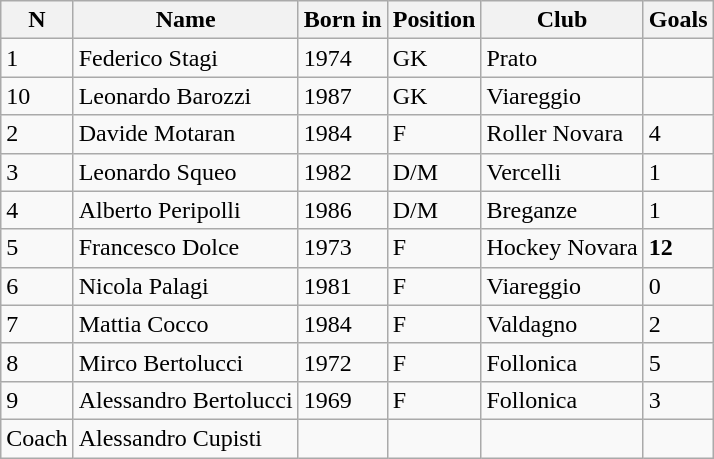<table class="wikitable">
<tr>
<th>N</th>
<th>Name</th>
<th>Born in</th>
<th>Position</th>
<th>Club</th>
<th>Goals</th>
</tr>
<tr>
<td>1</td>
<td>Federico Stagi</td>
<td>1974</td>
<td>GK</td>
<td>Prato</td>
<td></td>
</tr>
<tr>
<td>10</td>
<td>Leonardo Barozzi</td>
<td>1987</td>
<td>GK</td>
<td>Viareggio</td>
<td></td>
</tr>
<tr>
<td>2</td>
<td>Davide Motaran</td>
<td>1984</td>
<td>F</td>
<td>Roller Novara</td>
<td>4</td>
</tr>
<tr>
<td>3</td>
<td>Leonardo Squeo</td>
<td>1982</td>
<td>D/M</td>
<td>Vercelli</td>
<td>1</td>
</tr>
<tr>
<td>4</td>
<td>Alberto Peripolli</td>
<td>1986</td>
<td>D/M</td>
<td>Breganze</td>
<td>1</td>
</tr>
<tr>
<td>5</td>
<td>Francesco Dolce</td>
<td>1973</td>
<td>F</td>
<td>Hockey Novara</td>
<td><strong>12</strong></td>
</tr>
<tr>
<td>6</td>
<td>Nicola Palagi</td>
<td>1981</td>
<td>F</td>
<td>Viareggio</td>
<td>0</td>
</tr>
<tr>
<td>7</td>
<td>Mattia Cocco</td>
<td>1984</td>
<td>F</td>
<td>Valdagno</td>
<td>2</td>
</tr>
<tr>
<td>8</td>
<td>Mirco Bertolucci</td>
<td>1972</td>
<td>F</td>
<td>Follonica</td>
<td>5</td>
</tr>
<tr>
<td>9</td>
<td>Alessandro Bertolucci</td>
<td>1969</td>
<td>F</td>
<td>Follonica</td>
<td>3</td>
</tr>
<tr>
<td>Coach</td>
<td>Alessandro Cupisti</td>
<td></td>
<td></td>
<td></td>
</tr>
</table>
